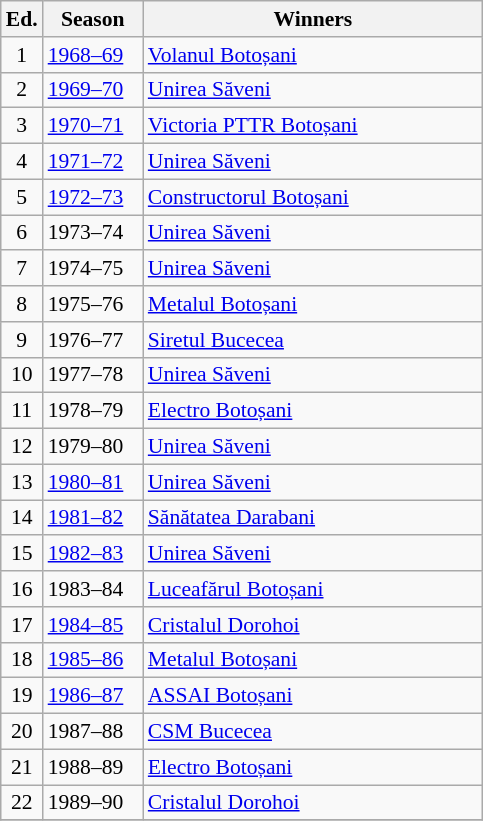<table class="wikitable" style="font-size:90%">
<tr>
<th><abbr>Ed.</abbr></th>
<th width="60">Season</th>
<th width="220">Winners</th>
</tr>
<tr>
<td align=center>1</td>
<td><a href='#'>1968–69</a></td>
<td><a href='#'>Volanul Botoșani</a></td>
</tr>
<tr>
<td align=center>2</td>
<td><a href='#'>1969–70</a></td>
<td><a href='#'>Unirea Săveni</a></td>
</tr>
<tr>
<td align=center>3</td>
<td><a href='#'>1970–71</a></td>
<td><a href='#'>Victoria PTTR Botoșani</a></td>
</tr>
<tr>
<td align=center>4</td>
<td><a href='#'>1971–72</a></td>
<td><a href='#'>Unirea Săveni</a></td>
</tr>
<tr>
<td align=center>5</td>
<td><a href='#'>1972–73</a></td>
<td><a href='#'>Constructorul Botoșani</a></td>
</tr>
<tr>
<td align=center>6</td>
<td>1973–74</td>
<td><a href='#'>Unirea Săveni</a></td>
</tr>
<tr>
<td align=center>7</td>
<td>1974–75</td>
<td><a href='#'>Unirea Săveni</a></td>
</tr>
<tr>
<td align=center>8</td>
<td>1975–76</td>
<td><a href='#'>Metalul Botoșani</a></td>
</tr>
<tr>
<td align=center>9</td>
<td>1976–77</td>
<td><a href='#'>Siretul Bucecea</a></td>
</tr>
<tr>
<td align=center>10</td>
<td>1977–78</td>
<td><a href='#'>Unirea Săveni</a></td>
</tr>
<tr>
<td align=center>11</td>
<td>1978–79</td>
<td><a href='#'>Electro Botoșani</a></td>
</tr>
<tr>
<td align=center>12</td>
<td>1979–80</td>
<td><a href='#'>Unirea Săveni</a></td>
</tr>
<tr>
<td align=center>13</td>
<td><a href='#'>1980–81</a></td>
<td><a href='#'>Unirea Săveni</a></td>
</tr>
<tr>
<td align=center>14</td>
<td><a href='#'>1981–82</a></td>
<td><a href='#'>Sănătatea Darabani</a></td>
</tr>
<tr>
<td align=center>15</td>
<td><a href='#'>1982–83</a></td>
<td><a href='#'>Unirea Săveni</a></td>
</tr>
<tr>
<td align=center>16</td>
<td>1983–84</td>
<td><a href='#'>Luceafărul Botoșani</a></td>
</tr>
<tr>
<td align=center>17</td>
<td><a href='#'>1984–85</a></td>
<td><a href='#'>Cristalul Dorohoi</a></td>
</tr>
<tr>
<td align=center>18</td>
<td><a href='#'>1985–86</a></td>
<td><a href='#'>Metalul Botoșani</a></td>
</tr>
<tr>
<td align=center>19</td>
<td><a href='#'>1986–87</a></td>
<td><a href='#'>ASSAI Botoșani</a></td>
</tr>
<tr>
<td align=center>20</td>
<td>1987–88</td>
<td><a href='#'>CSM Bucecea</a></td>
</tr>
<tr>
<td align=center>21</td>
<td>1988–89</td>
<td><a href='#'>Electro Botoșani</a></td>
</tr>
<tr>
<td align=center>22</td>
<td>1989–90</td>
<td><a href='#'>Cristalul Dorohoi</a></td>
</tr>
<tr>
</tr>
</table>
